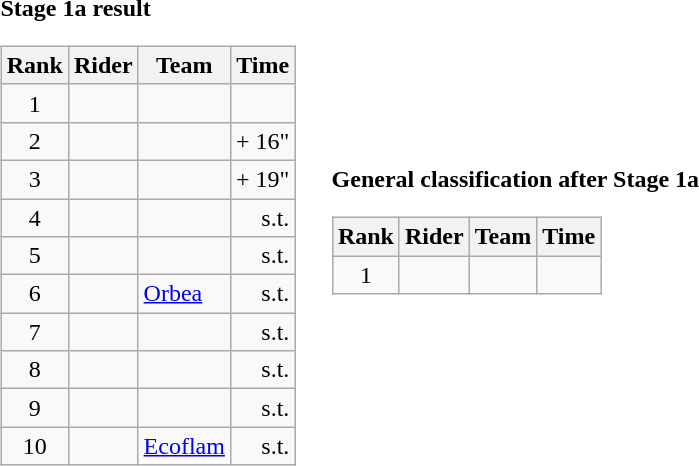<table>
<tr>
<td><strong>Stage 1a result</strong><br><table class="wikitable">
<tr>
<th scope="col">Rank</th>
<th scope="col">Rider</th>
<th scope="col">Team</th>
<th scope="col">Time</th>
</tr>
<tr>
<td style="text-align:center;">1</td>
<td></td>
<td></td>
<td style="text-align:right;"></td>
</tr>
<tr>
<td style="text-align:center;">2</td>
<td></td>
<td></td>
<td style="text-align:right;">+ 16"</td>
</tr>
<tr>
<td style="text-align:center;">3</td>
<td></td>
<td></td>
<td style="text-align:right;">+ 19"</td>
</tr>
<tr>
<td style="text-align:center;">4</td>
<td></td>
<td></td>
<td style="text-align:right;">s.t.</td>
</tr>
<tr>
<td style="text-align:center;">5</td>
<td></td>
<td></td>
<td style="text-align:right;">s.t.</td>
</tr>
<tr>
<td style="text-align:center;">6</td>
<td></td>
<td><a href='#'>Orbea</a></td>
<td style="text-align:right;">s.t.</td>
</tr>
<tr>
<td style="text-align:center;">7</td>
<td></td>
<td></td>
<td style="text-align:right;">s.t.</td>
</tr>
<tr>
<td style="text-align:center;">8</td>
<td></td>
<td></td>
<td style="text-align:right;">s.t.</td>
</tr>
<tr>
<td style="text-align:center;">9</td>
<td></td>
<td></td>
<td style="text-align:right;">s.t.</td>
</tr>
<tr>
<td style="text-align:center;">10</td>
<td></td>
<td><a href='#'>Ecoflam</a></td>
<td style="text-align:right;">s.t.</td>
</tr>
</table>
</td>
<td></td>
<td><strong>General classification after Stage 1a</strong><br><table class="wikitable">
<tr>
<th scope="col">Rank</th>
<th scope="col">Rider</th>
<th scope="col">Team</th>
<th scope="col">Time</th>
</tr>
<tr>
<td style="text-align:center;">1</td>
<td></td>
<td></td>
<td style="text-align:right;"></td>
</tr>
</table>
</td>
</tr>
</table>
